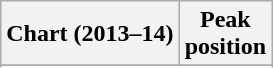<table class="wikitable sortable">
<tr>
<th>Chart (2013–14)</th>
<th>Peak<br>position</th>
</tr>
<tr>
</tr>
<tr>
</tr>
<tr>
</tr>
</table>
